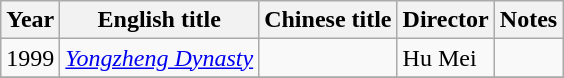<table class="wikitable">
<tr>
<th>Year</th>
<th>English title</th>
<th>Chinese title</th>
<th>Director</th>
<th>Notes</th>
</tr>
<tr>
<td>1999</td>
<td><em><a href='#'>Yongzheng Dynasty</a></em></td>
<td></td>
<td>Hu Mei</td>
<td></td>
</tr>
<tr>
</tr>
</table>
